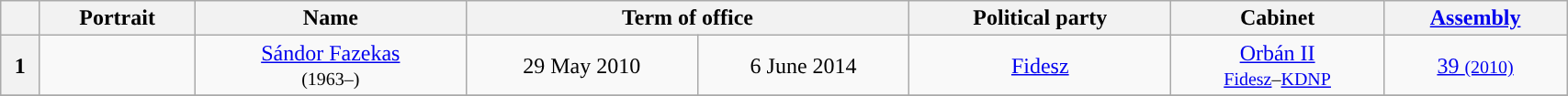<table class="wikitable" style="width:90%; text-align:center;">
<tr>
<th></th>
<th>Portrait</th>
<th>Name<br></th>
<th colspan=2>Term of office</th>
<th>Political party</th>
<th>Cabinet</th>
<th><a href='#'>Assembly</a><br></th>
</tr>
<tr>
<th style="background:">1</th>
<td></td>
<td><a href='#'>Sándor Fazekas</a><br><small>(1963–)</small></td>
<td>29 May 2010</td>
<td>6 June 2014</td>
<td><a href='#'>Fidesz</a></td>
<td><a href='#'>Orbán II</a><br><small><a href='#'>Fidesz</a>–<a href='#'>KDNP</a></small></td>
<td><a href='#'>39 <small>(2010)</small></a></td>
</tr>
<tr>
</tr>
</table>
